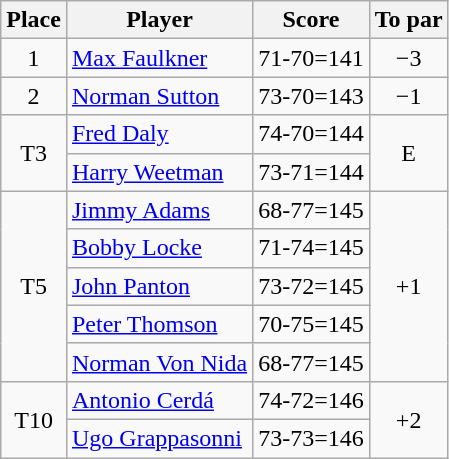<table class=wikitable>
<tr>
<th>Place</th>
<th>Player</th>
<th>Score</th>
<th>To par</th>
</tr>
<tr>
<td align=center>1</td>
<td> <a href='#'>Max Faulkner</a></td>
<td>71-70=141</td>
<td align=center>−3</td>
</tr>
<tr>
<td align=center>2</td>
<td> <a href='#'>Norman Sutton</a></td>
<td>73-70=143</td>
<td align=center>−1</td>
</tr>
<tr>
<td rowspan=2 align=center>T3</td>
<td> <a href='#'>Fred Daly</a></td>
<td>74-70=144</td>
<td rowspan=2 align=center>E</td>
</tr>
<tr>
<td> <a href='#'>Harry Weetman</a></td>
<td>73-71=144</td>
</tr>
<tr>
<td rowspan=5 align=center>T5</td>
<td> <a href='#'>Jimmy Adams</a></td>
<td>68-77=145</td>
<td rowspan=5 align=center>+1</td>
</tr>
<tr>
<td> <a href='#'>Bobby Locke</a></td>
<td>71-74=145</td>
</tr>
<tr>
<td> <a href='#'>John Panton</a></td>
<td>73-72=145</td>
</tr>
<tr>
<td> <a href='#'>Peter Thomson</a></td>
<td>70-75=145</td>
</tr>
<tr>
<td> <a href='#'>Norman Von Nida</a></td>
<td>68-77=145</td>
</tr>
<tr>
<td rowspan=2 align=center>T10</td>
<td> <a href='#'>Antonio Cerdá</a></td>
<td>74-72=146</td>
<td rowspan=2 align=center>+2</td>
</tr>
<tr>
<td> <a href='#'>Ugo Grappasonni</a></td>
<td>73-73=146</td>
</tr>
</table>
